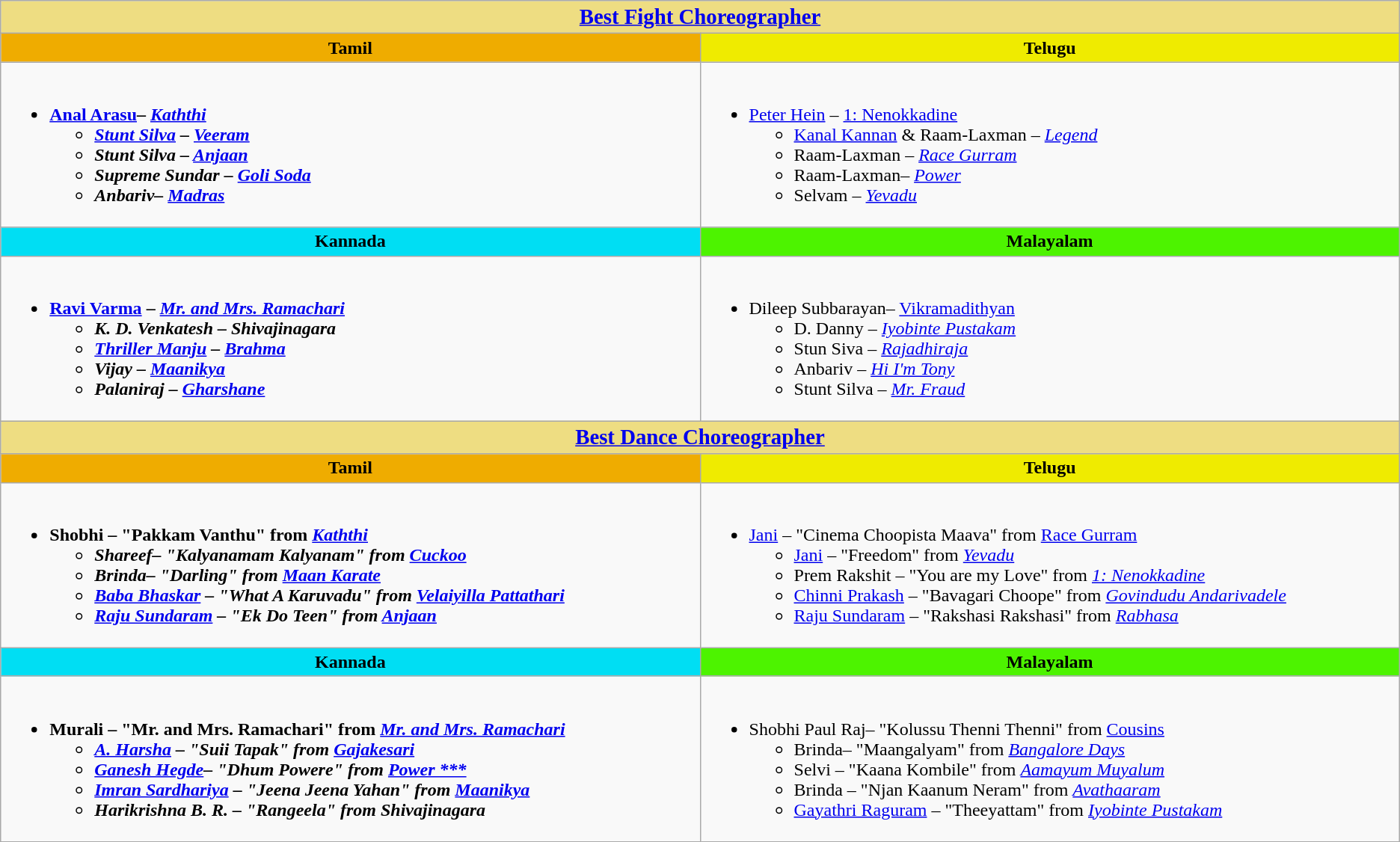<table class="wikitable" |>
<tr>
<th colspan="2" ! style="background:#eedd82; width:3000px; text-align:center;"><big><a href='#'>Best Fight Choreographer</a></big></th>
</tr>
<tr>
<th ! style="background:#efac00; width:50%; text-align:center;">Tamil</th>
<th ! style="background:#efeb00; text-align:center;">Telugu</th>
</tr>
<tr>
<td valign="top"><br><ul><li><strong><a href='#'>Anal Arasu</a>– <em><a href='#'>Kaththi</a><strong><em><ul><li><a href='#'>Stunt Silva</a> – </em><a href='#'>Veeram</a><em></li><li>Stunt Silva – </em><a href='#'>Anjaan</a><em></li><li>Supreme Sundar – </em><a href='#'>Goli Soda</a><em></li><li>Anbariv– </em><a href='#'>Madras</a><em></li></ul></li></ul></td>
<td valign="top"><br><ul><li></strong><a href='#'>Peter Hein</a> – </em><a href='#'>1: Nenokkadine</a></em></strong><ul><li><a href='#'>Kanal Kannan</a> & Raam-Laxman – <em><a href='#'>Legend</a></em></li><li>Raam-Laxman – <em><a href='#'>Race Gurram</a></em></li><li>Raam-Laxman– <em><a href='#'>Power</a></em></li><li>Selvam – <em><a href='#'>Yevadu</a></em></li></ul></li></ul></td>
</tr>
<tr>
<th ! style="background:#00def3; text-align:center;">Kannada</th>
<th ! style="background:#4df300; text-align:center;">Malayalam</th>
</tr>
<tr>
<td><br><ul><li><strong><a href='#'>Ravi Varma</a> – <em><a href='#'>Mr. and Mrs. Ramachari</a><strong><em><ul><li>K. D. Venkatesh – </em>Shivajinagara<em></li><li><a href='#'>Thriller Manju</a> – </em><a href='#'>Brahma</a><em></li><li>Vijay – </em><a href='#'>Maanikya</a><em></li><li>Palaniraj – </em><a href='#'>Gharshane</a><em></li></ul></li></ul></td>
<td><br><ul><li></strong>Dileep Subbarayan– </em><a href='#'>Vikramadithyan</a></em></strong><ul><li>D. Danny – <em><a href='#'>Iyobinte Pustakam</a></em></li><li>Stun Siva – <em><a href='#'>Rajadhiraja</a></em></li><li>Anbariv – <em><a href='#'>Hi I'm Tony</a></em></li><li>Stunt Silva – <em><a href='#'>Mr. Fraud</a></em></li></ul></li></ul></td>
</tr>
<tr>
<th colspan="2" ! style="background:#eedd82; width:3000px; text-align:center;"><big><a href='#'>Best Dance Choreographer</a></big></th>
</tr>
<tr>
<th ! style="background:#efac00; text-align:center;">Tamil</th>
<th ! style="background:#efeb00; text-align:center;">Telugu</th>
</tr>
<tr>
<td valign="top"><br><ul><li><strong>Shobhi  – "Pakkam Vanthu" from <em><a href='#'>Kaththi</a><strong><em><ul><li>Shareef– "Kalyanamam Kalyanam" from </em><a href='#'>Cuckoo</a><em></li><li>Brinda– "Darling" from </em><a href='#'>Maan Karate</a><em></li><li><a href='#'>Baba Bhaskar</a> – "What A Karuvadu" from </em><a href='#'>Velaiyilla Pattathari</a><em></li><li><a href='#'>Raju Sundaram</a> – "Ek Do Teen" from </em><a href='#'>Anjaan</a><em></li></ul></li></ul></td>
<td valign="top"><br><ul><li></strong><a href='#'>Jani</a> – "Cinema Choopista Maava" from </em><a href='#'>Race Gurram</a></em></strong><ul><li><a href='#'>Jani</a> – "Freedom" from <em><a href='#'>Yevadu</a></em></li><li>Prem Rakshit – "You are my Love" from <em><a href='#'>1: Nenokkadine</a></em></li><li><a href='#'>Chinni Prakash</a> – "Bavagari Choope" from <em><a href='#'>Govindudu Andarivadele</a></em></li><li><a href='#'>Raju Sundaram</a> – "Rakshasi Rakshasi" from <em><a href='#'>Rabhasa</a></em></li></ul></li></ul></td>
</tr>
<tr>
<th ! style="background:#00def3; text-align:center;">Kannada</th>
<th ! style="background:#4df300; text-align:center;">Malayalam</th>
</tr>
<tr>
<td><br><ul><li><strong>Murali – "Mr. and Mrs. Ramachari" from <em><a href='#'>Mr. and Mrs. Ramachari</a><strong><em><ul><li><a href='#'>A. Harsha</a> – "Suii Tapak" from </em><a href='#'>Gajakesari</a><em></li><li><a href='#'>Ganesh Hegde</a>– "Dhum Powere" from </em><a href='#'>Power ***</a><em></li><li><a href='#'>Imran Sardhariya</a> – "Jeena Jeena Yahan" from </em><a href='#'>Maanikya</a><em></li><li>Harikrishna B. R. – "Rangeela" from </em>Shivajinagara<em></li></ul></li></ul></td>
<td><br><ul><li></strong>Shobhi Paul Raj– "Kolussu Thenni Thenni" from </em><a href='#'>Cousins</a></em></strong><ul><li>Brinda– "Maangalyam" from <em><a href='#'>Bangalore Days</a></em></li><li>Selvi – "Kaana Kombile" from <em><a href='#'>Aamayum Muyalum</a></em></li><li>Brinda  – "Njan Kaanum Neram" from <em><a href='#'>Avathaaram</a></em></li><li><a href='#'>Gayathri Raguram</a> – "Theeyattam" from <em><a href='#'>Iyobinte Pustakam</a></em></li></ul></li></ul></td>
</tr>
</table>
